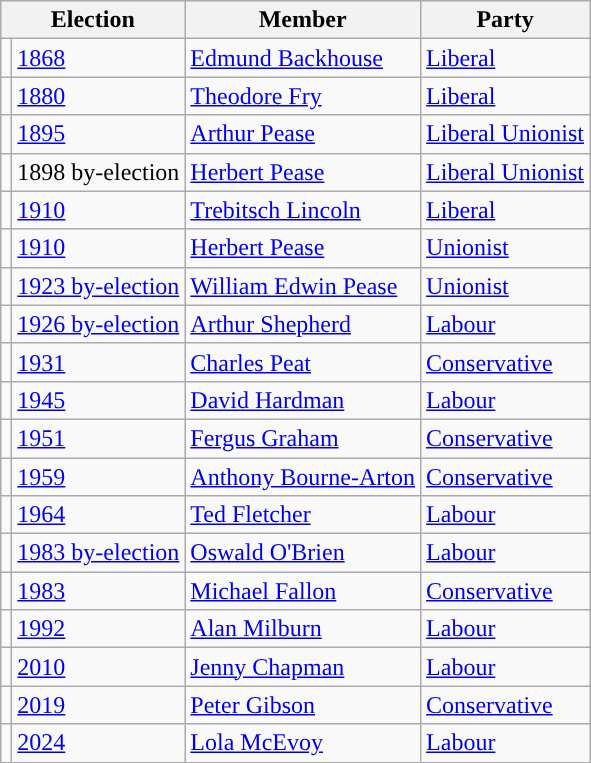<table class="wikitable">
<tr>
<th colspan="2">Election</th>
<th>Member</th>
<th>Party</th>
</tr>
<tr>
<td style="color:inherit;background-color: "></td>
<td><a href='#'>1868</a></td>
<td><a href='#'>Edmund Backhouse</a></td>
<td><a href='#'>Liberal</a></td>
</tr>
<tr>
<td style="color:inherit;background-color: "></td>
<td><a href='#'>1880</a></td>
<td><a href='#'>Theodore Fry</a></td>
<td><a href='#'>Liberal</a></td>
</tr>
<tr>
<td style="color:inherit;background-color: "></td>
<td><a href='#'>1895</a></td>
<td><a href='#'>Arthur Pease</a></td>
<td><a href='#'>Liberal Unionist</a></td>
</tr>
<tr>
<td style="color:inherit;background-color: "></td>
<td>1898 by-election</td>
<td><a href='#'>Herbert Pease</a></td>
<td><a href='#'>Liberal Unionist</a></td>
</tr>
<tr>
<td style="color:inherit;background-color: "></td>
<td><a href='#'>1910</a></td>
<td><a href='#'>Trebitsch Lincoln</a></td>
<td><a href='#'>Liberal</a></td>
</tr>
<tr>
<td style="color:inherit;background-color: "></td>
<td><a href='#'>1910</a></td>
<td><a href='#'>Herbert Pease</a></td>
<td><a href='#'>Unionist</a></td>
</tr>
<tr>
<td style="color:inherit;background-color: "></td>
<td><a href='#'>1923 by-election</a></td>
<td><a href='#'>William Edwin Pease</a></td>
<td><a href='#'>Unionist</a></td>
</tr>
<tr>
<td style="color:inherit;background-color: "></td>
<td><a href='#'>1926 by-election</a></td>
<td><a href='#'>Arthur Shepherd</a></td>
<td><a href='#'>Labour</a></td>
</tr>
<tr>
<td style="color:inherit;background-color: "></td>
<td><a href='#'>1931</a></td>
<td><a href='#'>Charles Peat</a></td>
<td><a href='#'>Conservative</a></td>
</tr>
<tr>
<td style="color:inherit;background-color: "></td>
<td><a href='#'>1945</a></td>
<td><a href='#'>David Hardman</a></td>
<td><a href='#'>Labour</a></td>
</tr>
<tr>
<td style="color:inherit;background-color: "></td>
<td><a href='#'>1951</a></td>
<td><a href='#'>Fergus Graham</a></td>
<td><a href='#'>Conservative</a></td>
</tr>
<tr>
<td style="color:inherit;background-color: "></td>
<td><a href='#'>1959</a></td>
<td><a href='#'>Anthony Bourne-Arton</a></td>
<td><a href='#'>Conservative</a></td>
</tr>
<tr>
<td style="color:inherit;background-color: "></td>
<td><a href='#'>1964</a></td>
<td><a href='#'>Ted Fletcher</a></td>
<td><a href='#'>Labour</a></td>
</tr>
<tr>
<td style="color:inherit;background-color: "></td>
<td><a href='#'>1983 by-election</a></td>
<td><a href='#'>Oswald O'Brien</a></td>
<td><a href='#'>Labour</a></td>
</tr>
<tr>
<td style="color:inherit;background-color: "></td>
<td><a href='#'>1983</a></td>
<td><a href='#'>Michael Fallon</a></td>
<td><a href='#'>Conservative</a></td>
</tr>
<tr>
<td style="color:inherit;background-color: "></td>
<td><a href='#'>1992</a></td>
<td><a href='#'>Alan Milburn</a></td>
<td><a href='#'>Labour</a></td>
</tr>
<tr>
<td style="color:inherit;background-color: "></td>
<td><a href='#'>2010</a></td>
<td><a href='#'>Jenny Chapman</a></td>
<td><a href='#'>Labour</a></td>
</tr>
<tr>
<td style="color:inherit;background-color: "></td>
<td><a href='#'>2019</a></td>
<td><a href='#'>Peter Gibson</a></td>
<td><a href='#'>Conservative</a></td>
</tr>
<tr>
<td style="color:inherit;background-color: "></td>
<td><a href='#'>2024</a></td>
<td><a href='#'>Lola McEvoy</a></td>
<td><a href='#'>Labour</a></td>
</tr>
</table>
